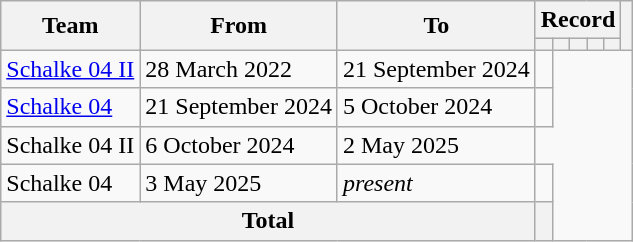<table class="wikitable" style="text-align: center">
<tr>
<th rowspan="2">Team</th>
<th rowspan="2">From</th>
<th rowspan="2">To</th>
<th colspan="5">Record</th>
<th rowspan=2></th>
</tr>
<tr>
<th></th>
<th></th>
<th></th>
<th></th>
<th></th>
</tr>
<tr>
<td align=left><a href='#'>Schalke 04 II</a></td>
<td align=left>28 March 2022</td>
<td align=left>21 September 2024<br></td>
<td></td>
</tr>
<tr>
<td align=left><a href='#'>Schalke 04</a></td>
<td align=left>21 September 2024</td>
<td align=left>5 October 2024<br></td>
<td></td>
</tr>
<tr>
<td align=left>Schalke 04 II</td>
<td align=left>6 October 2024</td>
<td align=left>2 May 2025<br></td>
</tr>
<tr>
<td align=left>Schalke 04</td>
<td align=left>3 May 2025</td>
<td align=left><em>present</em><br></td>
<td></td>
</tr>
<tr>
<th colspan=3>Total<br></th>
<th></th>
</tr>
</table>
